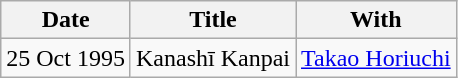<table class="wikitable">
<tr>
<th>Date</th>
<th>Title</th>
<th>With</th>
</tr>
<tr>
<td>25 Oct 1995</td>
<td>Kanashī Kanpai</td>
<td><a href='#'>Takao Horiuchi</a></td>
</tr>
</table>
